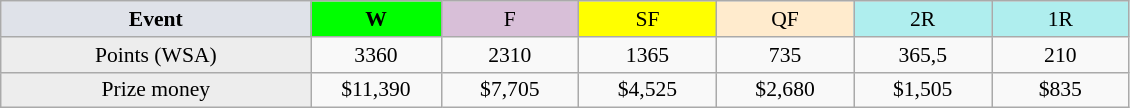<table class=wikitable style=font-size:90%;text-align:center>
<tr>
<td style="width:200px; background:#dfe2e9;"><strong>Event</strong></td>
<td style="width:80px; background:lime;"><strong>W</strong></td>
<td style="width:85px; background:thistle;">F</td>
<td style="width:85px; background:#ff0;">SF</td>
<td style="width:85px; background:#ffebcd;">QF</td>
<td style="width:85px; background:#afeeee;">2R</td>
<td style="width:85px; background:#afeeee;">1R</td>
</tr>
<tr>
<td style="background:#ededed;">Points (WSA)</td>
<td>3360</td>
<td>2310</td>
<td>1365</td>
<td>735</td>
<td>365,5</td>
<td>210</td>
</tr>
<tr>
<td style="background:#ededed;">Prize money</td>
<td>$11,390</td>
<td>$7,705</td>
<td>$4,525</td>
<td>$2,680</td>
<td>$1,505</td>
<td>$835</td>
</tr>
</table>
